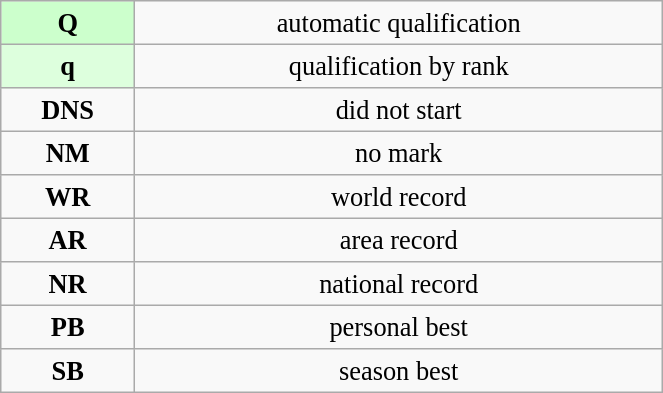<table class="wikitable" style=" text-align:center; font-size:110%;" width="35%">
<tr>
<td bgcolor="ccffcc"><strong>Q</strong></td>
<td>automatic qualification</td>
</tr>
<tr>
<td bgcolor="ddffdd"><strong>q</strong></td>
<td>qualification by rank</td>
</tr>
<tr>
<td><strong>DNS</strong></td>
<td>did not start</td>
</tr>
<tr>
<td><strong>NM</strong></td>
<td>no mark</td>
</tr>
<tr>
<td><strong>WR</strong></td>
<td>world record</td>
</tr>
<tr>
<td><strong>AR</strong></td>
<td>area record</td>
</tr>
<tr>
<td><strong>NR</strong></td>
<td>national record</td>
</tr>
<tr>
<td><strong>PB</strong></td>
<td>personal best</td>
</tr>
<tr>
<td><strong>SB</strong></td>
<td>season best</td>
</tr>
</table>
